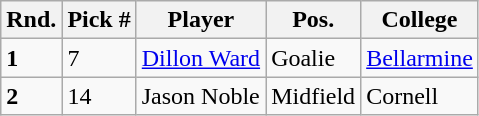<table class="wikitable">
<tr>
<th>Rnd.</th>
<th>Pick #</th>
<th>Player</th>
<th>Pos.</th>
<th>College</th>
</tr>
<tr>
<td><strong>1</strong></td>
<td>7</td>
<td><a href='#'>Dillon Ward</a></td>
<td>Goalie</td>
<td><a href='#'>Bellarmine</a></td>
</tr>
<tr>
<td><strong>2</strong></td>
<td>14</td>
<td>Jason Noble</td>
<td>Midfield</td>
<td>Cornell</td>
</tr>
</table>
